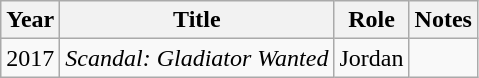<table class="wikitable">
<tr>
<th>Year</th>
<th>Title</th>
<th>Role</th>
<th>Notes</th>
</tr>
<tr>
<td>2017</td>
<td><em>Scandal: Gladiator Wanted</em></td>
<td>Jordan</td>
<td></td>
</tr>
</table>
